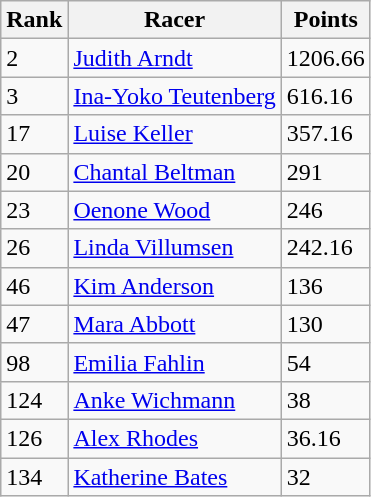<table class="wikitable">
<tr>
<th>Rank</th>
<th>Racer</th>
<th>Points</th>
</tr>
<tr>
<td>2</td>
<td><a href='#'>Judith Arndt</a></td>
<td>1206.66</td>
</tr>
<tr>
<td>3</td>
<td><a href='#'>Ina-Yoko Teutenberg</a></td>
<td>616.16</td>
</tr>
<tr>
<td>17</td>
<td><a href='#'>Luise Keller</a></td>
<td>357.16</td>
</tr>
<tr>
<td>20</td>
<td><a href='#'>Chantal Beltman</a></td>
<td>291</td>
</tr>
<tr>
<td>23</td>
<td><a href='#'>Oenone Wood</a></td>
<td>246</td>
</tr>
<tr>
<td>26</td>
<td><a href='#'>Linda Villumsen</a></td>
<td>242.16</td>
</tr>
<tr>
<td>46</td>
<td><a href='#'>Kim Anderson</a></td>
<td>136</td>
</tr>
<tr>
<td>47</td>
<td><a href='#'>Mara Abbott</a></td>
<td>130</td>
</tr>
<tr>
<td>98</td>
<td><a href='#'>Emilia Fahlin</a></td>
<td>54</td>
</tr>
<tr>
<td>124</td>
<td><a href='#'>Anke Wichmann</a></td>
<td>38</td>
</tr>
<tr>
<td>126</td>
<td><a href='#'>Alex Rhodes</a></td>
<td>36.16</td>
</tr>
<tr>
<td>134</td>
<td><a href='#'>Katherine Bates</a></td>
<td>32</td>
</tr>
</table>
